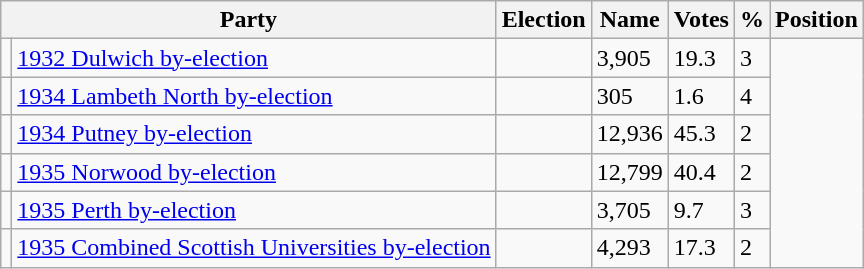<table class="wikitable sortable">
<tr>
<th colspan=2>Party</th>
<th>Election</th>
<th>Name</th>
<th>Votes</th>
<th>%</th>
<th>Position</th>
</tr>
<tr>
<td></td>
<td><a href='#'>1932 Dulwich by-election</a></td>
<td></td>
<td>3,905</td>
<td>19.3</td>
<td>3</td>
</tr>
<tr>
<td></td>
<td><a href='#'>1934 Lambeth North by-election</a></td>
<td></td>
<td>305</td>
<td>1.6</td>
<td>4</td>
</tr>
<tr>
<td></td>
<td><a href='#'>1934 Putney by-election</a></td>
<td></td>
<td>12,936</td>
<td>45.3</td>
<td>2</td>
</tr>
<tr>
<td></td>
<td><a href='#'>1935 Norwood by-election</a></td>
<td></td>
<td>12,799</td>
<td>40.4</td>
<td>2</td>
</tr>
<tr>
<td></td>
<td><a href='#'>1935 Perth by-election</a></td>
<td></td>
<td>3,705</td>
<td>9.7</td>
<td>3</td>
</tr>
<tr>
<td></td>
<td><a href='#'>1935 Combined Scottish Universities by-election</a></td>
<td></td>
<td>4,293</td>
<td>17.3</td>
<td>2</td>
</tr>
</table>
